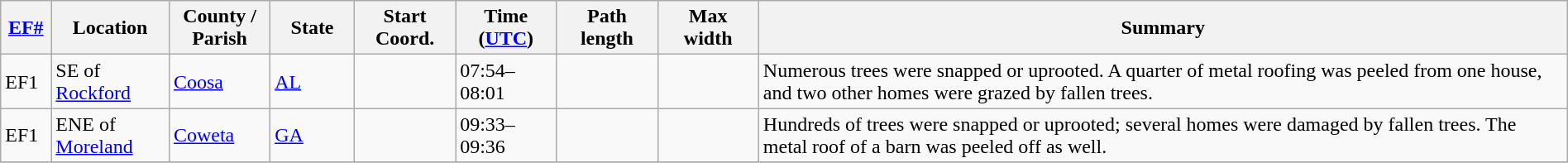<table class="wikitable sortable" style="width:100%;">
<tr>
<th scope="col"  style="width:3%; text-align:center;"><a href='#'>EF#</a></th>
<th scope="col"  style="width:7%; text-align:center;" class="unsortable">Location</th>
<th scope="col"  style="width:6%; text-align:center;" class="unsortable">County / Parish</th>
<th scope="col"  style="width:5%; text-align:center;">State</th>
<th scope="col"  style="width:6%; text-align:center;">Start Coord.</th>
<th scope="col"  style="width:6%; text-align:center;">Time (<a href='#'>UTC</a>)</th>
<th scope="col"  style="width:6%; text-align:center;">Path length</th>
<th scope="col"  style="width:6%; text-align:center;">Max width</th>
<th scope="col" class="unsortable" style="width:48%; text-align:center;">Summary</th>
</tr>
<tr>
<td bgcolor=>EF1</td>
<td>SE of <a href='#'>Rockford</a></td>
<td><a href='#'>Coosa</a></td>
<td><a href='#'>AL</a></td>
<td></td>
<td>07:54–08:01</td>
<td></td>
<td></td>
<td>Numerous trees were snapped or uprooted. A quarter of metal roofing was peeled from one house, and two other homes were grazed by fallen trees.</td>
</tr>
<tr>
<td bgcolor=>EF1</td>
<td>ENE of <a href='#'>Moreland</a></td>
<td><a href='#'>Coweta</a></td>
<td><a href='#'>GA</a></td>
<td></td>
<td>09:33–09:36</td>
<td></td>
<td></td>
<td>Hundreds of trees were snapped or uprooted; several homes were damaged by fallen trees. The metal roof of a barn was peeled off as well.</td>
</tr>
<tr>
</tr>
</table>
